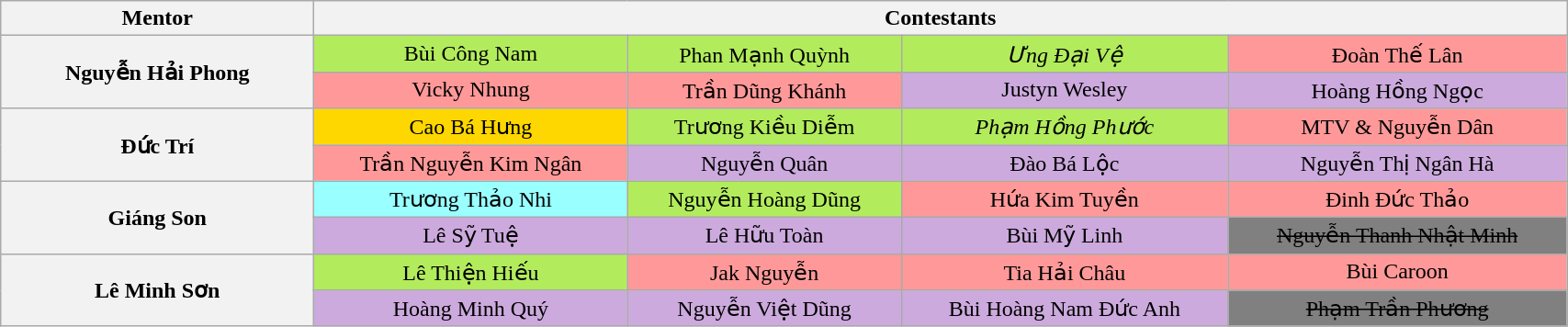<table class="wikitable" style="text-align:center; width:90%;">
<tr>
<th style="width:20%;">Mentor</th>
<th style="width:80%;" colspan=4>Contestants</th>
</tr>
<tr>
<th rowspan=2>Nguyễn Hải Phong</th>
<td style="background:#B2EC5D;">Bùi Công Nam</td>
<td style="background:#B2EC5D;">Phan Mạnh Quỳnh</td>
<td style="background:#B2EC5D;"><em>Ưng Đại Vệ</em></td>
<td style="background:#FF9999;">Đoàn Thế Lân</td>
</tr>
<tr>
<td style="background:#FF9999;">Vicky Nhung</td>
<td style="background:#FF9999;">Trần Dũng Khánh</td>
<td style="background:#CAD;">Justyn Wesley</td>
<td style="background:#CAD;">Hoàng Hồng Ngọc</td>
</tr>
<tr>
<th rowspan=2>Đức Trí</th>
<td style="background:gold;">Cao Bá Hưng</td>
<td style="background:#B2EC5D;">Trương Kiều Diễm</td>
<td style="background:#B2EC5D;"><em>Phạm Hồng Phước</em></td>
<td style="background:#FF9999;">MTV & Nguyễn Dân</td>
</tr>
<tr>
<td style="background:#FF9999;">Trần Nguyễn Kim Ngân</td>
<td style="background:#CAD;">Nguyễn Quân</td>
<td style="background:#CAD;">Đào Bá Lộc</td>
<td style="background:#CAD;">Nguyễn Thị Ngân Hà</td>
</tr>
<tr>
<th rowspan=2>Giáng Son</th>
<td style="background:#99FFFF;">Trương Thảo Nhi</td>
<td style="background:#B2EC5D;">Nguyễn Hoàng Dũng</td>
<td style="background:#FF9999;">Hứa Kim Tuyền</td>
<td style="background:#FF9999;">Đinh Đức Thảo</td>
</tr>
<tr>
<td style="background:#CAD;">Lê Sỹ Tuệ</td>
<td style="background:#CAD;">Lê Hữu Toàn</td>
<td style="background:#CAD;">Bùi Mỹ Linh</td>
<td style="background:grey;"><s>Nguyễn Thanh Nhật Minh</s></td>
</tr>
<tr>
<th rowspan=2>Lê Minh Sơn</th>
<td style="background:#B2EC5D;">Lê Thiện Hiếu</td>
<td style="background:#FF9999;">Jak Nguyễn</td>
<td style="background:#FF9999;">Tia Hải Châu</td>
<td style="background:#FF9999;">Bùi Caroon</td>
</tr>
<tr>
<td style="background:#CAD;">Hoàng Minh Quý</td>
<td style="background:#CAD;">Nguyễn Việt Dũng</td>
<td style="background:#CAD;">Bùi Hoàng Nam Đức Anh</td>
<td style="background:grey;"><s>Phạm Trần Phương</s></td>
</tr>
</table>
